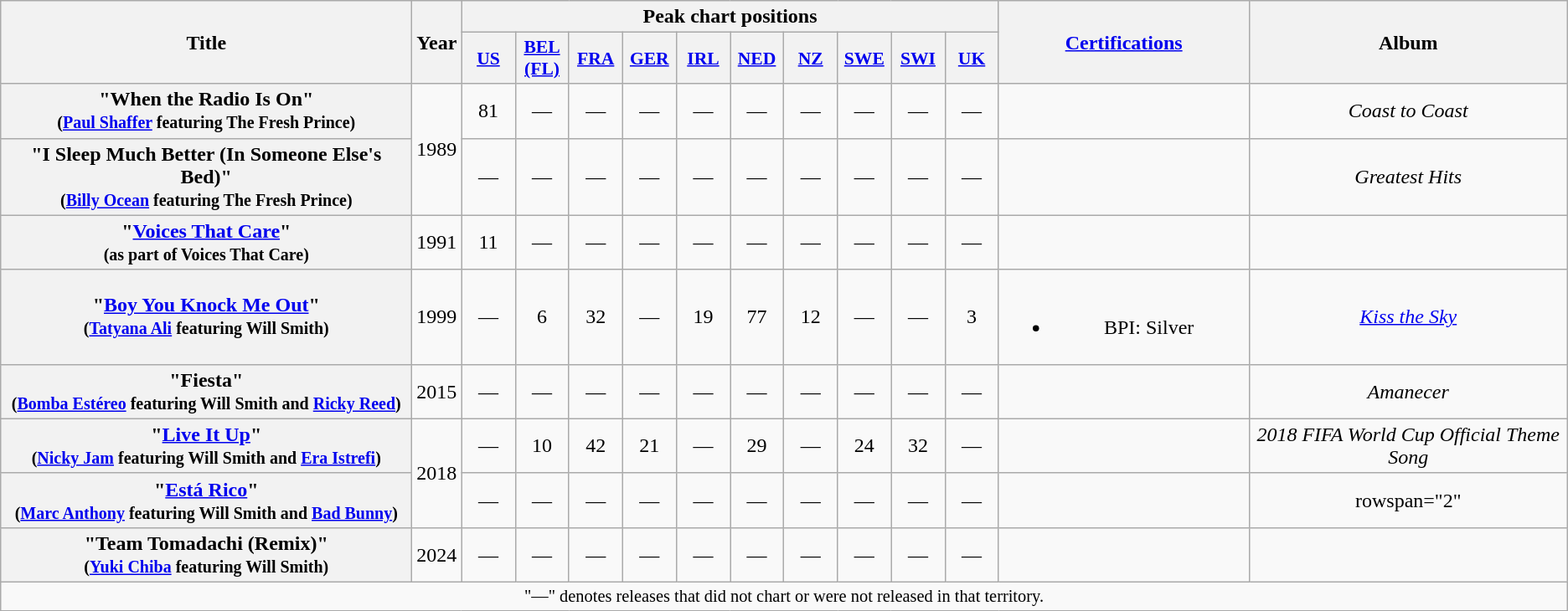<table class="wikitable plainrowheaders" style="text-align:center;">
<tr>
<th scope="col" rowspan="2" style="width:20em;">Title</th>
<th scope="col" rowspan="2">Year</th>
<th scope="col" colspan="10">Peak chart positions</th>
<th scope="col" rowspan="2" style="width:12em;"><a href='#'>Certifications</a></th>
<th scope="col" rowspan="2">Album</th>
</tr>
<tr>
<th scope="col" style="width:2.5em;font-size:90%;"><a href='#'>US</a><br></th>
<th scope="col" style="width:2.5em;font-size:90%;"><a href='#'>BEL<br>(FL)</a><br></th>
<th scope="col" style="width:2.5em;font-size:90%;"><a href='#'>FRA</a><br></th>
<th scope="col" style="width:2.5em;font-size:90%;"><a href='#'>GER</a><br></th>
<th scope="col" style="width:2.5em;font-size:90%;"><a href='#'>IRL</a><br></th>
<th scope="col" style="width:2.5em;font-size:90%;"><a href='#'>NED</a><br></th>
<th scope="col" style="width:2.5em;font-size:90%;"><a href='#'>NZ</a><br></th>
<th scope="col" style="width:2.5em;font-size:90%;"><a href='#'>SWE</a><br></th>
<th scope="col" style="width:2.5em;font-size:90%;"><a href='#'>SWI</a><br></th>
<th scope="col" style="width:2.5em;font-size:90%;"><a href='#'>UK</a><br></th>
</tr>
<tr>
<th scope="row">"When the Radio Is On"<br><small>(<a href='#'>Paul Shaffer</a> featuring The Fresh Prince)</small></th>
<td rowspan="2">1989</td>
<td>81</td>
<td>—</td>
<td>—</td>
<td>—</td>
<td>—</td>
<td>—</td>
<td>—</td>
<td>—</td>
<td>—</td>
<td>—</td>
<td></td>
<td><em>Coast to Coast</em></td>
</tr>
<tr>
<th scope="row">"I Sleep Much Better (In Someone Else's Bed)"<br><small>(<a href='#'>Billy Ocean</a> featuring The Fresh Prince)</small></th>
<td>—</td>
<td>—</td>
<td>—</td>
<td>—</td>
<td>—</td>
<td>—</td>
<td>—</td>
<td>—</td>
<td>—</td>
<td>—</td>
<td></td>
<td><em>Greatest Hits</em></td>
</tr>
<tr>
<th scope="row">"<a href='#'>Voices That Care</a>"<br><small>(as part of Voices That Care)</small></th>
<td>1991</td>
<td>11</td>
<td>—</td>
<td>—</td>
<td>—</td>
<td>—</td>
<td>—</td>
<td>—</td>
<td>—</td>
<td>—</td>
<td>—</td>
<td></td>
<td></td>
</tr>
<tr>
<th scope="row">"<a href='#'>Boy You Knock Me Out</a>"<br><small>(<a href='#'>Tatyana Ali</a> featuring Will Smith)</small></th>
<td>1999</td>
<td>—</td>
<td>6</td>
<td>32</td>
<td>—</td>
<td>19</td>
<td>77</td>
<td>12</td>
<td>—</td>
<td>—</td>
<td>3</td>
<td><br><ul><li>BPI: Silver</li></ul></td>
<td><em><a href='#'>Kiss the Sky</a></em></td>
</tr>
<tr>
<th scope="row">"Fiesta" <br><small>(<a href='#'>Bomba Estéreo</a> featuring Will Smith and <a href='#'>Ricky Reed</a>)</small></th>
<td>2015</td>
<td>—</td>
<td>—</td>
<td>—</td>
<td>—</td>
<td>—</td>
<td>—</td>
<td>—</td>
<td>—</td>
<td>—</td>
<td>—</td>
<td></td>
<td><em>Amanecer</em></td>
</tr>
<tr>
<th scope="row">"<a href='#'>Live It Up</a>"<br><small>(<a href='#'>Nicky Jam</a> featuring Will Smith and <a href='#'>Era Istrefi</a>)</small></th>
<td rowspan="2">2018</td>
<td>—</td>
<td>10</td>
<td>42</td>
<td>21</td>
<td>—</td>
<td>29</td>
<td>—</td>
<td>24</td>
<td>32</td>
<td>—</td>
<td></td>
<td><em>2018 FIFA World Cup Official Theme Song</em></td>
</tr>
<tr>
<th scope="row">"<a href='#'>Está Rico</a>"<br><small>(<a href='#'>Marc Anthony</a> featuring Will Smith and <a href='#'>Bad Bunny</a>)</small></th>
<td>—</td>
<td>—</td>
<td>—</td>
<td>—</td>
<td>—</td>
<td>—</td>
<td>—</td>
<td>—</td>
<td>—</td>
<td>—</td>
<td></td>
<td>rowspan="2" </td>
</tr>
<tr>
<th scope="row">"Team Tomadachi (Remix)"<br><small>(<a href='#'>Yuki Chiba</a> featuring Will Smith)</small></th>
<td>2024</td>
<td>—</td>
<td>—</td>
<td>—</td>
<td>—</td>
<td>—</td>
<td>—</td>
<td>—</td>
<td>—</td>
<td>—</td>
<td>—</td>
<td></td>
</tr>
<tr>
<td align="center" colspan="15" style="font-size:85%">"—" denotes releases that did not chart or were not released in that territory.</td>
</tr>
</table>
